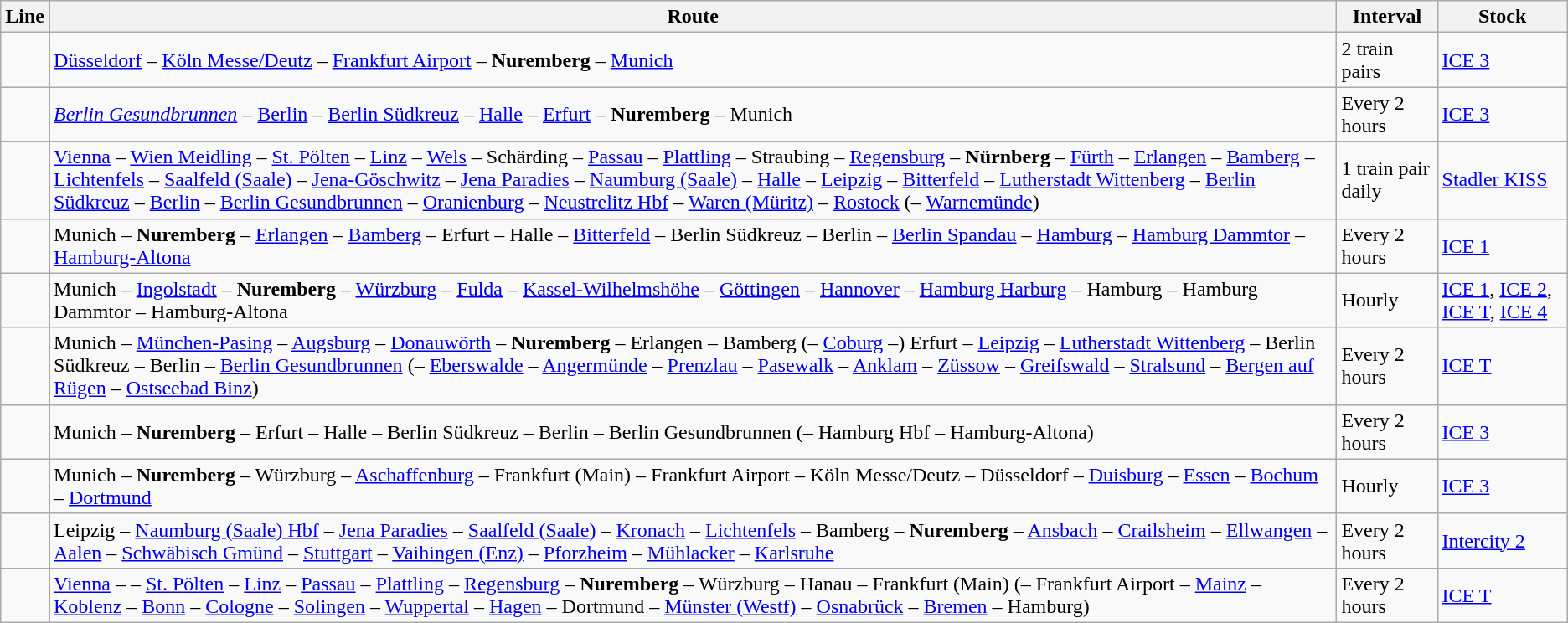<table class="wikitable">
<tr>
<th>Line</th>
<th>Route</th>
<th>Interval</th>
<th>Stock</th>
</tr>
<tr>
<td></td>
<td><a href='#'>Düsseldorf</a> – <a href='#'>Köln Messe/Deutz</a> – <a href='#'>Frankfurt Airport</a> – <strong>Nuremberg</strong> – <a href='#'>Munich</a></td>
<td>2 train pairs</td>
<td><a href='#'>ICE 3</a></td>
</tr>
<tr>
<td></td>
<td><em><a href='#'>Berlin Gesundbrunnen</a></em> – <a href='#'>Berlin</a> – <a href='#'>Berlin Südkreuz</a> – <a href='#'>Halle</a> – <a href='#'>Erfurt</a> – <strong>Nuremberg</strong> – Munich</td>
<td>Every 2 hours</td>
<td><a href='#'>ICE 3</a></td>
</tr>
<tr>
<td></td>
<td><a href='#'>Vienna</a> – <a href='#'>Wien Meidling</a> – <a href='#'>St. Pölten</a> – <a href='#'>Linz</a> – <a href='#'>Wels</a> – Schärding – <a href='#'>Passau</a> – <a href='#'>Plattling</a> – Straubing – <a href='#'>Regensburg</a> – <strong>Nürnberg</strong> – <a href='#'>Fürth</a> – <a href='#'>Erlangen</a> – <a href='#'>Bamberg</a> – <a href='#'>Lichtenfels</a> – <a href='#'>Saalfeld (Saale)</a> – <a href='#'>Jena-Göschwitz</a> – <a href='#'>Jena Paradies</a> – <a href='#'>Naumburg (Saale)</a> – <a href='#'>Halle</a> – <a href='#'>Leipzig</a> – <a href='#'>Bitterfeld</a> – <a href='#'>Lutherstadt Wittenberg</a> – <a href='#'>Berlin Südkreuz</a> – <a href='#'>Berlin</a> – <a href='#'>Berlin Gesundbrunnen</a> – <a href='#'>Oranienburg</a> – <a href='#'>Neustrelitz Hbf</a> – <a href='#'>Waren (Müritz)</a> – <a href='#'>Rostock</a> (– <a href='#'>Warnemünde</a>)</td>
<td>1 train pair daily</td>
<td><a href='#'>Stadler KISS</a></td>
</tr>
<tr>
<td></td>
<td>Munich – <strong>Nuremberg</strong> – <a href='#'>Erlangen</a> – <a href='#'>Bamberg</a> – Erfurt – Halle – <a href='#'>Bitterfeld</a> – Berlin Südkreuz – Berlin – <a href='#'>Berlin Spandau</a> – <a href='#'>Hamburg</a> – <a href='#'>Hamburg Dammtor</a> – <a href='#'>Hamburg-Altona</a></td>
<td>Every 2 hours</td>
<td><a href='#'>ICE 1</a></td>
</tr>
<tr>
<td></td>
<td>Munich – <a href='#'>Ingolstadt</a> – <strong>Nuremberg</strong> – <a href='#'>Würzburg</a> – <a href='#'>Fulda</a> – <a href='#'>Kassel-Wilhelmshöhe</a> – <a href='#'>Göttingen</a> – <a href='#'>Hannover</a> – <a href='#'>Hamburg Harburg</a> – Hamburg – Hamburg Dammtor – Hamburg-Altona</td>
<td>Hourly</td>
<td><a href='#'>ICE 1</a>, <a href='#'>ICE 2</a>, <a href='#'>ICE T</a>, <a href='#'>ICE 4</a></td>
</tr>
<tr>
<td></td>
<td>Munich – <a href='#'>München-Pasing</a> – <a href='#'>Augsburg</a> – <a href='#'>Donauwörth</a> – <strong>Nuremberg</strong> – Erlangen – Bamberg (– <a href='#'>Coburg</a> –) Erfurt – <a href='#'>Leipzig</a> – <a href='#'>Lutherstadt Wittenberg</a> – Berlin Südkreuz – Berlin – <a href='#'>Berlin Gesundbrunnen</a> (– <a href='#'>Eberswalde</a> – <a href='#'>Angermünde</a> – <a href='#'>Prenzlau</a> – <a href='#'>Pasewalk</a> – <a href='#'>Anklam</a> – <a href='#'>Züssow</a> – <a href='#'>Greifswald</a> – <a href='#'>Stralsund</a> – <a href='#'>Bergen auf Rügen</a> – <a href='#'>Ostseebad Binz</a>)</td>
<td>Every 2 hours</td>
<td><a href='#'>ICE T</a></td>
</tr>
<tr>
<td></td>
<td>Munich – <strong>Nuremberg</strong> – Erfurt – Halle – Berlin Südkreuz – Berlin – Berlin Gesundbrunnen (– Hamburg Hbf – Hamburg-Altona)</td>
<td>Every 2 hours</td>
<td><a href='#'>ICE 3</a></td>
</tr>
<tr>
<td></td>
<td>Munich – <strong>Nuremberg</strong> – Würzburg – <a href='#'>Aschaffenburg</a> – Frankfurt (Main) – Frankfurt Airport – Köln Messe/Deutz – Düsseldorf – <a href='#'>Duisburg</a> – <a href='#'>Essen</a> – <a href='#'>Bochum</a> – <a href='#'>Dortmund</a></td>
<td>Hourly</td>
<td><a href='#'>ICE 3</a></td>
</tr>
<tr>
<td></td>
<td>Leipzig – <a href='#'>Naumburg (Saale) Hbf</a> – <a href='#'>Jena Paradies</a> – <a href='#'>Saalfeld (Saale)</a> – <a href='#'>Kronach</a> – <a href='#'>Lichtenfels</a> – Bamberg – <strong>Nuremberg</strong> – <a href='#'>Ansbach</a> – <a href='#'>Crailsheim</a> – <a href='#'>Ellwangen</a> – <a href='#'>Aalen</a> – <a href='#'>Schwäbisch Gmünd</a> – <a href='#'>Stuttgart</a> – <a href='#'>Vaihingen (Enz)</a> – <a href='#'>Pforzheim</a> – <a href='#'>Mühlacker</a> – <a href='#'>Karlsruhe</a></td>
<td>Every 2 hours</td>
<td><a href='#'>Intercity 2</a></td>
</tr>
<tr>
<td></td>
<td><a href='#'>Vienna</a> –  – <a href='#'>St. Pölten</a> – <a href='#'>Linz</a> – <a href='#'>Passau</a> – <a href='#'>Plattling</a> – <a href='#'>Regensburg</a> – <strong>Nuremberg</strong> – Würzburg – Hanau – Frankfurt (Main) (– Frankfurt Airport – <a href='#'>Mainz</a>  – <a href='#'>Koblenz</a> – <a href='#'>Bonn</a> – <a href='#'>Cologne</a> – <a href='#'>Solingen</a> – <a href='#'>Wuppertal</a> – <a href='#'>Hagen</a> – Dortmund – <a href='#'>Münster (Westf)</a> – <a href='#'>Osnabrück</a> – <a href='#'>Bremen</a> – Hamburg)</td>
<td>Every 2 hours</td>
<td><a href='#'>ICE T</a></td>
</tr>
</table>
